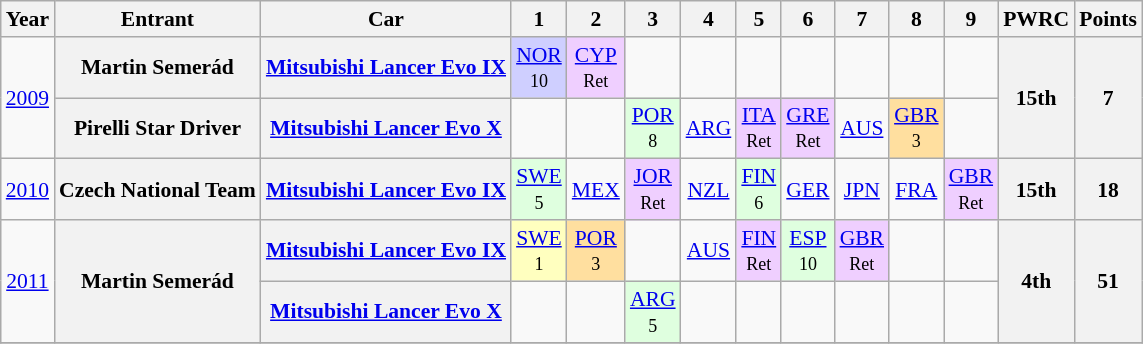<table class="wikitable" border="1" style="text-align:center; font-size:90%;">
<tr>
<th>Year</th>
<th>Entrant</th>
<th>Car</th>
<th>1</th>
<th>2</th>
<th>3</th>
<th>4</th>
<th>5</th>
<th>6</th>
<th>7</th>
<th>8</th>
<th>9</th>
<th>PWRC</th>
<th>Points</th>
</tr>
<tr>
<td rowspan=2><a href='#'>2009</a></td>
<th>Martin Semerád</th>
<th><a href='#'>Mitsubishi Lancer Evo IX</a></th>
<td style="background:#CFCFFF;"><a href='#'>NOR</a><br><small>10</small></td>
<td style="background:#EFCFFF;"><a href='#'>CYP</a><br><small>Ret</small></td>
<td></td>
<td></td>
<td></td>
<td></td>
<td></td>
<td></td>
<td></td>
<th rowspan=2>15th</th>
<th rowspan=2>7</th>
</tr>
<tr>
<th>Pirelli Star Driver</th>
<th><a href='#'>Mitsubishi Lancer Evo X</a></th>
<td></td>
<td></td>
<td style="background:#DFFFDF;"><a href='#'>POR</a><br><small>8</small></td>
<td><a href='#'>ARG</a></td>
<td style="background:#EFCFFF;"><a href='#'>ITA</a><br><small>Ret</small></td>
<td style="background:#EFCFFF;"><a href='#'>GRE</a><br><small>Ret</small></td>
<td><a href='#'>AUS</a></td>
<td style="background:#FFDF9F;"><a href='#'>GBR</a><br><small>3</small></td>
<td></td>
</tr>
<tr>
<td><a href='#'>2010</a></td>
<th>Czech National Team</th>
<th><a href='#'>Mitsubishi Lancer Evo IX</a></th>
<td style="background:#DFFFDF;"><a href='#'>SWE</a><br><small>5</small></td>
<td><a href='#'>MEX</a></td>
<td style="background:#EFCFFF;"><a href='#'>JOR</a><br><small>Ret</small></td>
<td><a href='#'>NZL</a></td>
<td style="background:#DFFFDF;"><a href='#'>FIN</a><br><small>6</small></td>
<td><a href='#'>GER</a></td>
<td><a href='#'>JPN</a></td>
<td><a href='#'>FRA</a></td>
<td style="background:#EFCFFF;"><a href='#'>GBR</a><br><small>Ret</small></td>
<th>15th</th>
<th>18</th>
</tr>
<tr>
<td rowspan=2><a href='#'>2011</a></td>
<th rowspan=2>Martin Semerád</th>
<th><a href='#'>Mitsubishi Lancer Evo IX</a></th>
<td style="background:#FFFFBF;"><a href='#'>SWE</a><br><small>1</small></td>
<td style="background:#FFDF9F;"><a href='#'>POR</a><br><small>3</small></td>
<td></td>
<td><a href='#'>AUS</a></td>
<td style="background:#EFCFFF;"><a href='#'>FIN</a><br><small>Ret</small></td>
<td style="background:#DFFFDF;"><a href='#'>ESP</a><br><small>10</small></td>
<td style="background:#EFCFFF;"><a href='#'>GBR</a><br><small>Ret</small></td>
<td></td>
<td></td>
<th rowspan=2>4th</th>
<th rowspan=2>51</th>
</tr>
<tr>
<th><a href='#'>Mitsubishi Lancer Evo X</a></th>
<td></td>
<td></td>
<td style="background:#DFFFDF;"><a href='#'>ARG</a><br><small>5</small></td>
<td></td>
<td></td>
<td></td>
<td></td>
<td></td>
<td></td>
</tr>
<tr>
</tr>
</table>
